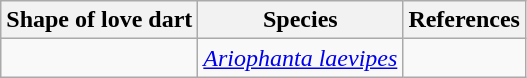<table class="wikitable">
<tr>
<th>Shape of love dart</th>
<th>Species</th>
<th>References</th>
</tr>
<tr>
<td></td>
<td><em><a href='#'>Ariophanta laevipes</a></em></td>
<td></td>
</tr>
</table>
